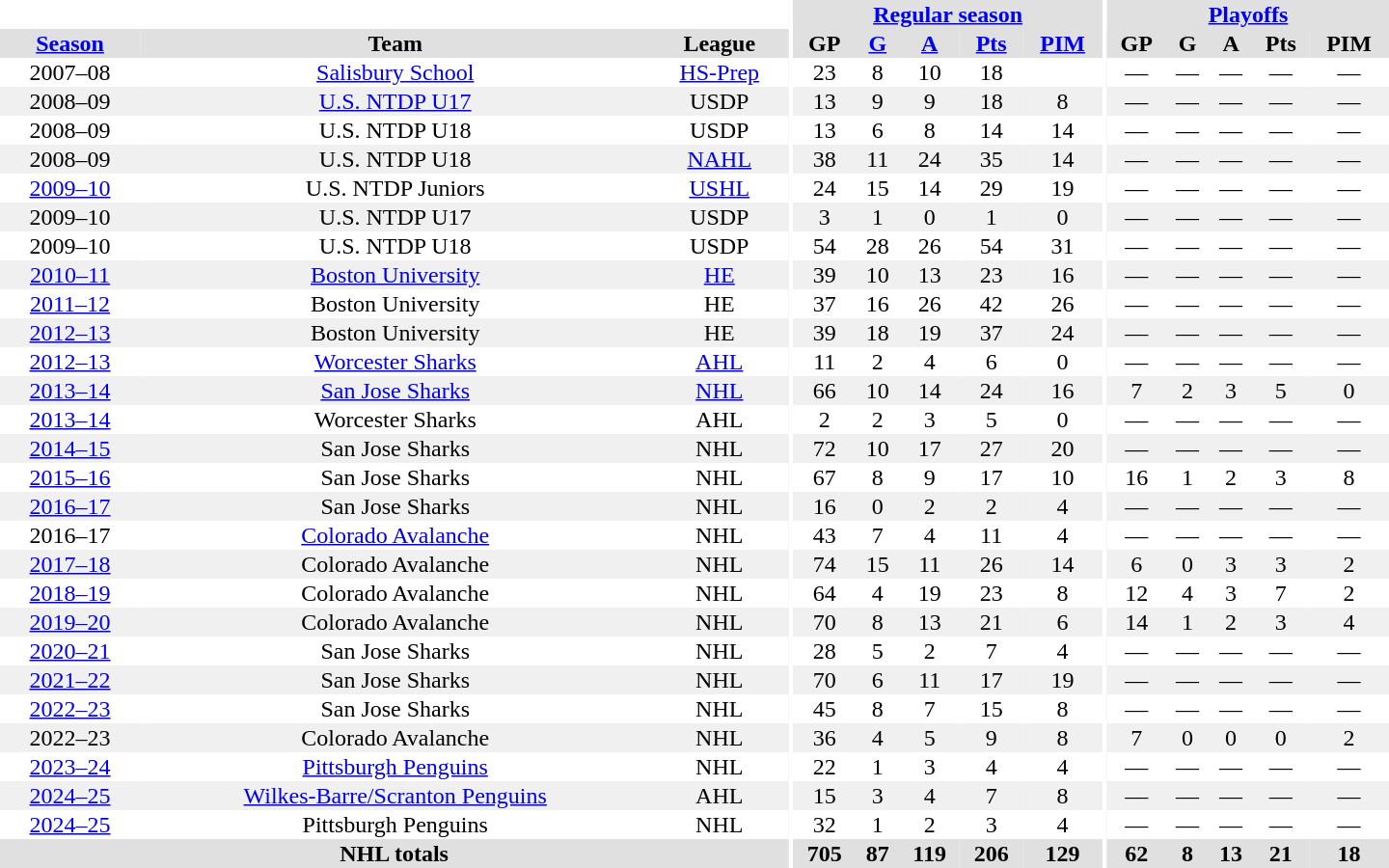<table border="0" cellpadding="1" cellspacing="0" style="text-align:center; width:60em">
<tr bgcolor="#e0e0e0">
<th colspan="3" bgcolor="#ffffff"></th>
<th rowspan="99" bgcolor="#ffffff"></th>
<th colspan="5"><a href='#'>Regular season</a></th>
<th rowspan="99" bgcolor="#ffffff"></th>
<th colspan="5"><a href='#'>Playoffs</a></th>
</tr>
<tr bgcolor="#e0e0e0">
<th><a href='#'>Season</a></th>
<th>Team</th>
<th>League</th>
<th>GP</th>
<th><a href='#'>G</a></th>
<th><a href='#'>A</a></th>
<th><a href='#'>Pts</a></th>
<th><a href='#'>PIM</a></th>
<th>GP</th>
<th>G</th>
<th>A</th>
<th>Pts</th>
<th>PIM</th>
</tr>
<tr>
<td>2007–08</td>
<td><a href='#'>Salisbury School</a></td>
<td><a href='#'>HS-Prep</a></td>
<td>23</td>
<td>8</td>
<td>10</td>
<td>18</td>
<td></td>
<td>—</td>
<td>—</td>
<td>—</td>
<td>—</td>
<td>—</td>
</tr>
<tr bgcolor="#f0f0f0">
<td>2008–09</td>
<td><a href='#'>U.S. NTDP U17</a></td>
<td>USDP</td>
<td>13</td>
<td>9</td>
<td>9</td>
<td>18</td>
<td>8</td>
<td>—</td>
<td>—</td>
<td>—</td>
<td>—</td>
<td>—</td>
</tr>
<tr>
<td>2008–09</td>
<td>U.S. NTDP U18</td>
<td>USDP</td>
<td>13</td>
<td>6</td>
<td>8</td>
<td>14</td>
<td>14</td>
<td>—</td>
<td>—</td>
<td>—</td>
<td>—</td>
<td>—</td>
</tr>
<tr bgcolor="#f0f0f0">
<td>2008–09</td>
<td>U.S. NTDP U18</td>
<td><a href='#'>NAHL</a></td>
<td>38</td>
<td>11</td>
<td>24</td>
<td>35</td>
<td>14</td>
<td>—</td>
<td>—</td>
<td>—</td>
<td>—</td>
<td>—</td>
</tr>
<tr>
<td><a href='#'>2009–10</a></td>
<td>U.S. NTDP Juniors</td>
<td><a href='#'>USHL</a></td>
<td>24</td>
<td>15</td>
<td>14</td>
<td>29</td>
<td>19</td>
<td>—</td>
<td>—</td>
<td>—</td>
<td>—</td>
<td>—</td>
</tr>
<tr bgcolor="#f0f0f0">
<td>2009–10</td>
<td>U.S. NTDP U17</td>
<td>USDP</td>
<td>3</td>
<td>1</td>
<td>0</td>
<td>1</td>
<td>0</td>
<td>—</td>
<td>—</td>
<td>—</td>
<td>—</td>
<td>—</td>
</tr>
<tr>
<td>2009–10</td>
<td>U.S. NTDP U18</td>
<td>USDP</td>
<td>54</td>
<td>28</td>
<td>26</td>
<td>54</td>
<td>31</td>
<td>—</td>
<td>—</td>
<td>—</td>
<td>—</td>
<td>—</td>
</tr>
<tr bgcolor="#f0f0f0">
<td><a href='#'>2010–11</a></td>
<td><a href='#'>Boston University</a></td>
<td><a href='#'>HE</a></td>
<td>39</td>
<td>10</td>
<td>13</td>
<td>23</td>
<td>16</td>
<td>—</td>
<td>—</td>
<td>—</td>
<td>—</td>
<td>—</td>
</tr>
<tr>
<td><a href='#'>2011–12</a></td>
<td>Boston University</td>
<td>HE</td>
<td>37</td>
<td>16</td>
<td>26</td>
<td>42</td>
<td>26</td>
<td>—</td>
<td>—</td>
<td>—</td>
<td>—</td>
<td>—</td>
</tr>
<tr bgcolor="#f0f0f0">
<td><a href='#'>2012–13</a></td>
<td>Boston University</td>
<td>HE</td>
<td>39</td>
<td>18</td>
<td>19</td>
<td>37</td>
<td>24</td>
<td>—</td>
<td>—</td>
<td>—</td>
<td>—</td>
<td>—</td>
</tr>
<tr>
<td><a href='#'>2012–13</a></td>
<td><a href='#'>Worcester Sharks</a></td>
<td><a href='#'>AHL</a></td>
<td>11</td>
<td>2</td>
<td>4</td>
<td>6</td>
<td>0</td>
<td>—</td>
<td>—</td>
<td>—</td>
<td>—</td>
<td>—</td>
</tr>
<tr bgcolor="#f0f0f0">
<td><a href='#'>2013–14</a></td>
<td><a href='#'>San Jose Sharks</a></td>
<td><a href='#'>NHL</a></td>
<td>66</td>
<td>10</td>
<td>14</td>
<td>24</td>
<td>16</td>
<td>7</td>
<td>2</td>
<td>3</td>
<td>5</td>
<td>0</td>
</tr>
<tr>
<td><a href='#'>2013–14</a></td>
<td>Worcester Sharks</td>
<td>AHL</td>
<td>2</td>
<td>2</td>
<td>3</td>
<td>5</td>
<td>0</td>
<td>—</td>
<td>—</td>
<td>—</td>
<td>—</td>
<td>—</td>
</tr>
<tr bgcolor="#f0f0f0">
<td><a href='#'>2014–15</a></td>
<td>San Jose Sharks</td>
<td>NHL</td>
<td>72</td>
<td>10</td>
<td>17</td>
<td>27</td>
<td>20</td>
<td>—</td>
<td>—</td>
<td>—</td>
<td>—</td>
<td>—</td>
</tr>
<tr>
<td><a href='#'>2015–16</a></td>
<td>San Jose Sharks</td>
<td>NHL</td>
<td>67</td>
<td>8</td>
<td>9</td>
<td>17</td>
<td>10</td>
<td>16</td>
<td>1</td>
<td>2</td>
<td>3</td>
<td>8</td>
</tr>
<tr bgcolor="#f0f0f0">
<td><a href='#'>2016–17</a></td>
<td>San Jose Sharks</td>
<td>NHL</td>
<td>16</td>
<td>0</td>
<td>2</td>
<td>2</td>
<td>4</td>
<td>—</td>
<td>—</td>
<td>—</td>
<td>—</td>
<td>—</td>
</tr>
<tr>
<td>2016–17</td>
<td><a href='#'>Colorado Avalanche</a></td>
<td>NHL</td>
<td>43</td>
<td>7</td>
<td>4</td>
<td>11</td>
<td>4</td>
<td>—</td>
<td>—</td>
<td>—</td>
<td>—</td>
<td>—</td>
</tr>
<tr bgcolor="#f0f0f0">
<td><a href='#'>2017–18</a></td>
<td>Colorado Avalanche</td>
<td>NHL</td>
<td>74</td>
<td>15</td>
<td>11</td>
<td>26</td>
<td>14</td>
<td>6</td>
<td>0</td>
<td>3</td>
<td>3</td>
<td>2</td>
</tr>
<tr>
<td><a href='#'>2018–19</a></td>
<td>Colorado Avalanche</td>
<td>NHL</td>
<td>64</td>
<td>4</td>
<td>19</td>
<td>23</td>
<td>8</td>
<td>12</td>
<td>4</td>
<td>3</td>
<td>7</td>
<td>2</td>
</tr>
<tr bgcolor="#f0f0f0">
<td><a href='#'>2019–20</a></td>
<td>Colorado Avalanche</td>
<td>NHL</td>
<td>70</td>
<td>8</td>
<td>13</td>
<td>21</td>
<td>6</td>
<td>14</td>
<td>1</td>
<td>2</td>
<td>3</td>
<td>4</td>
</tr>
<tr>
<td><a href='#'>2020–21</a></td>
<td>San Jose Sharks</td>
<td>NHL</td>
<td>28</td>
<td>5</td>
<td>2</td>
<td>7</td>
<td>4</td>
<td>—</td>
<td>—</td>
<td>—</td>
<td>—</td>
<td>—</td>
</tr>
<tr bgcolor="#f0f0f0">
<td><a href='#'>2021–22</a></td>
<td>San Jose Sharks</td>
<td>NHL</td>
<td>70</td>
<td>6</td>
<td>11</td>
<td>17</td>
<td>19</td>
<td>—</td>
<td>—</td>
<td>—</td>
<td>—</td>
<td>—</td>
</tr>
<tr>
<td><a href='#'>2022–23</a></td>
<td>San Jose Sharks</td>
<td>NHL</td>
<td>45</td>
<td>8</td>
<td>7</td>
<td>15</td>
<td>8</td>
<td>—</td>
<td>—</td>
<td>—</td>
<td>—</td>
<td>—</td>
</tr>
<tr bgcolor="#f0f0f0">
<td>2022–23</td>
<td>Colorado Avalanche</td>
<td>NHL</td>
<td>36</td>
<td>4</td>
<td>5</td>
<td>9</td>
<td>8</td>
<td>7</td>
<td>0</td>
<td>0</td>
<td>0</td>
<td>2</td>
</tr>
<tr>
<td><a href='#'>2023–24</a></td>
<td><a href='#'>Pittsburgh Penguins</a></td>
<td>NHL</td>
<td>22</td>
<td>1</td>
<td>3</td>
<td>4</td>
<td>4</td>
<td>—</td>
<td>—</td>
<td>—</td>
<td>—</td>
<td>—</td>
</tr>
<tr bgcolor="#f0f0f0">
<td><a href='#'>2024–25</a></td>
<td><a href='#'>Wilkes-Barre/Scranton Penguins</a></td>
<td>AHL</td>
<td>15</td>
<td>3</td>
<td>4</td>
<td>7</td>
<td>8</td>
<td>—</td>
<td>—</td>
<td>—</td>
<td>—</td>
<td>—</td>
</tr>
<tr>
<td><a href='#'>2024–25</a></td>
<td>Pittsburgh Penguins</td>
<td>NHL</td>
<td>32</td>
<td>1</td>
<td>2</td>
<td>3</td>
<td>4</td>
<td>—</td>
<td>—</td>
<td>—</td>
<td>—</td>
<td>—</td>
</tr>
<tr bgcolor="#e0e0e0">
<th colspan="3">NHL totals</th>
<th>705</th>
<th>87</th>
<th>119</th>
<th>206</th>
<th>129</th>
<th>62</th>
<th>8</th>
<th>13</th>
<th>21</th>
<th>18</th>
</tr>
</table>
